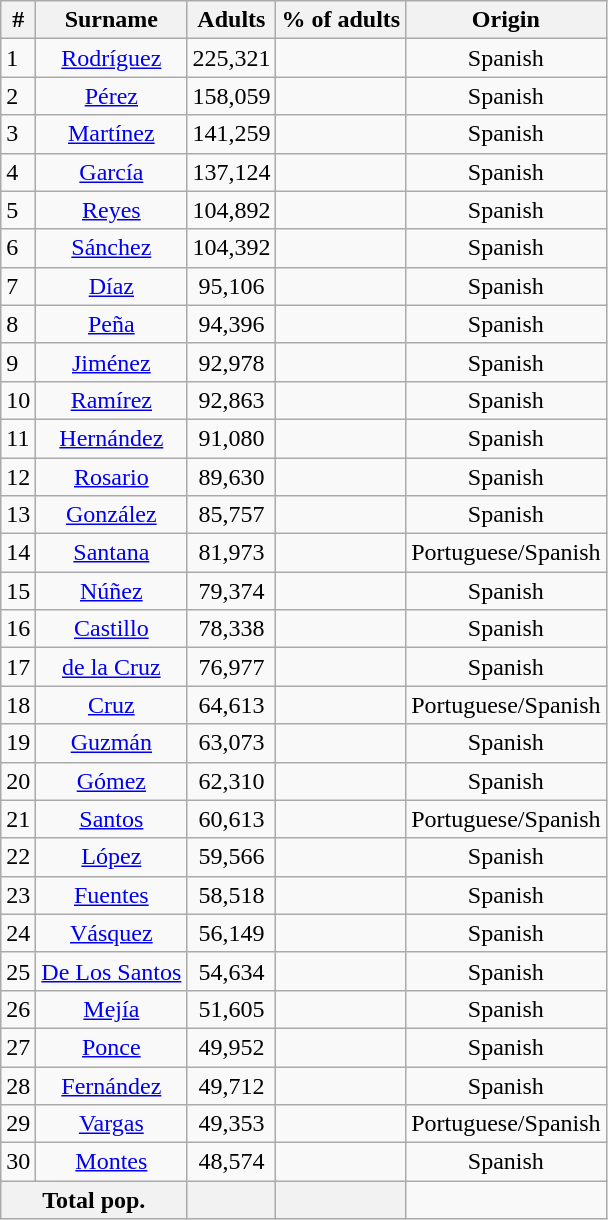<table class="wikitable" style="text-align: center">
<tr>
<th>#</th>
<th>Surname</th>
<th>Adults</th>
<th>% of adults</th>
<th>Origin</th>
</tr>
<tr>
<td align="left">1</td>
<td><a href='#'>Rodríguez</a></td>
<td>225,321</td>
<td></td>
<td>Spanish</td>
</tr>
<tr>
<td align="left">2</td>
<td><a href='#'>Pérez</a></td>
<td>158,059</td>
<td></td>
<td>Spanish</td>
</tr>
<tr>
<td align="left">3</td>
<td><a href='#'>Martínez</a></td>
<td>141,259</td>
<td></td>
<td>Spanish</td>
</tr>
<tr>
<td align="left">4</td>
<td><a href='#'>García</a></td>
<td>137,124</td>
<td></td>
<td>Spanish</td>
</tr>
<tr>
<td align="left">5</td>
<td><a href='#'>Reyes</a></td>
<td>104,892</td>
<td></td>
<td>Spanish</td>
</tr>
<tr>
<td align="left">6</td>
<td><a href='#'>Sánchez</a></td>
<td>104,392</td>
<td></td>
<td>Spanish</td>
</tr>
<tr>
<td align="left">7</td>
<td><a href='#'>Díaz</a></td>
<td>95,106</td>
<td></td>
<td>Spanish</td>
</tr>
<tr>
<td align="left">8</td>
<td><a href='#'>Peña</a></td>
<td>94,396</td>
<td></td>
<td>Spanish</td>
</tr>
<tr>
<td align="left">9</td>
<td><a href='#'>Jiménez</a></td>
<td>92,978</td>
<td></td>
<td>Spanish</td>
</tr>
<tr>
<td align="left">10</td>
<td><a href='#'>Ramírez</a></td>
<td>92,863</td>
<td></td>
<td>Spanish</td>
</tr>
<tr>
<td align="left">11</td>
<td><a href='#'>Hernández</a></td>
<td>91,080</td>
<td></td>
<td>Spanish</td>
</tr>
<tr>
<td align="left">12</td>
<td><a href='#'>Rosario</a></td>
<td>89,630</td>
<td></td>
<td>Spanish</td>
</tr>
<tr>
<td align="left">13</td>
<td><a href='#'>González</a></td>
<td>85,757</td>
<td></td>
<td>Spanish</td>
</tr>
<tr>
<td align="left">14</td>
<td><a href='#'>Santana</a></td>
<td>81,973</td>
<td></td>
<td>Portuguese/Spanish</td>
</tr>
<tr>
<td align="left">15</td>
<td><a href='#'>Núñez</a></td>
<td>79,374</td>
<td></td>
<td>Spanish</td>
</tr>
<tr>
<td align="left">16</td>
<td><a href='#'>Castillo</a></td>
<td>78,338</td>
<td></td>
<td>Spanish</td>
</tr>
<tr>
<td align="left">17</td>
<td><a href='#'>de la Cruz</a></td>
<td>76,977</td>
<td></td>
<td>Spanish</td>
</tr>
<tr>
<td align="left">18</td>
<td><a href='#'>Cruz</a></td>
<td>64,613</td>
<td></td>
<td>Portuguese/Spanish</td>
</tr>
<tr>
<td align="left">19</td>
<td><a href='#'>Guzmán</a></td>
<td>63,073</td>
<td></td>
<td>Spanish</td>
</tr>
<tr>
<td align="left">20</td>
<td><a href='#'>Gómez</a></td>
<td>62,310</td>
<td></td>
<td>Spanish</td>
</tr>
<tr>
<td align="left">21</td>
<td><a href='#'>Santos</a></td>
<td>60,613</td>
<td></td>
<td>Portuguese/Spanish</td>
</tr>
<tr>
<td align="left">22</td>
<td><a href='#'>López</a></td>
<td>59,566</td>
<td></td>
<td>Spanish</td>
</tr>
<tr>
<td align="left">23</td>
<td><a href='#'>Fuentes</a></td>
<td>58,518</td>
<td></td>
<td>Spanish</td>
</tr>
<tr>
<td align="left">24</td>
<td><a href='#'>Vásquez</a></td>
<td>56,149</td>
<td></td>
<td>Spanish</td>
</tr>
<tr>
<td align="left">25</td>
<td><a href='#'>De Los Santos</a></td>
<td>54,634</td>
<td></td>
<td>Spanish</td>
</tr>
<tr>
<td align="left">26</td>
<td><a href='#'>Mejía</a></td>
<td>51,605</td>
<td></td>
<td>Spanish</td>
</tr>
<tr>
<td align="left">27</td>
<td><a href='#'>Ponce</a></td>
<td>49,952</td>
<td></td>
<td>Spanish</td>
</tr>
<tr>
<td align="left">28</td>
<td><a href='#'>Fernández</a></td>
<td>49,712</td>
<td></td>
<td>Spanish</td>
</tr>
<tr>
<td align="left">29</td>
<td><a href='#'>Vargas</a></td>
<td>49,353</td>
<td></td>
<td>Portuguese/Spanish</td>
</tr>
<tr>
<td align="left">30</td>
<td><a href='#'>Montes</a></td>
<td>48,574</td>
<td></td>
<td>Spanish<br></td>
</tr>
<tr>
<th colspan="2">Total pop.</th>
<th></th>
<th></th>
</tr>
</table>
